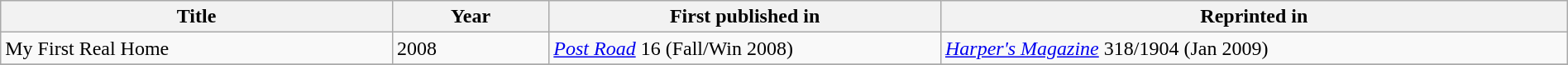<table class='wikitable sortable' width='100%'>
<tr>
<th width='25%'>Title</th>
<th width='10%'>Year</th>
<th width='25%'>First published in</th>
<th width='40%' class='unsortable'>Reprinted in</th>
</tr>
<tr>
<td>My First Real Home</td>
<td>2008</td>
<td><em><a href='#'>Post Road</a></em> 16 (Fall/Win 2008)</td>
<td><em><a href='#'>Harper's Magazine</a></em> 318/1904 (Jan 2009)</td>
</tr>
<tr>
</tr>
</table>
